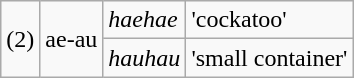<table class="wikitable">
<tr>
<td rowspan="2">(2)</td>
<td rowspan="2">ae-au</td>
<td><em>haehae</em></td>
<td>'cockatoo'</td>
</tr>
<tr>
<td><em>hauhau</em></td>
<td>'small container'</td>
</tr>
</table>
